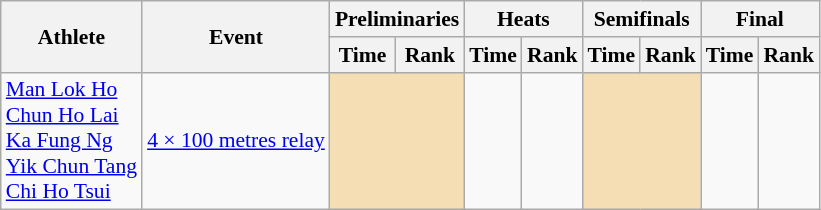<table class=wikitable style="font-size:90%;">
<tr>
<th rowspan="2">Athlete</th>
<th rowspan="2">Event</th>
<th colspan="2">Preliminaries</th>
<th colspan="2">Heats</th>
<th colspan="2">Semifinals</th>
<th colspan="2">Final</th>
</tr>
<tr>
<th>Time</th>
<th>Rank</th>
<th>Time</th>
<th>Rank</th>
<th>Time</th>
<th>Rank</th>
<th>Time</th>
<th>Rank</th>
</tr>
<tr style="border-top: single;">
<td><a href='#'>Man Lok Ho</a><br><a href='#'>Chun Ho Lai</a><br><a href='#'>Ka Fung Ng</a><br><a href='#'>Yik Chun Tang</a><br><a href='#'>Chi Ho Tsui</a></td>
<td><a href='#'>4 × 100 metres relay</a></td>
<td colspan= 2 bgcolor="wheat"></td>
<td align=center></td>
<td align=center></td>
<td colspan= 2 bgcolor="wheat"></td>
<td align=center></td>
<td align=center></td>
</tr>
</table>
